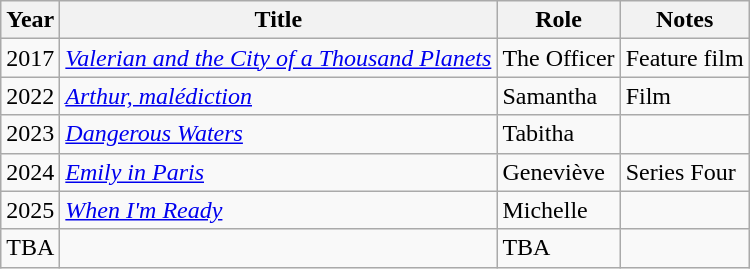<table class="wikitable sortable">
<tr>
<th>Year</th>
<th>Title</th>
<th>Role</th>
<th class="unsortable">Notes</th>
</tr>
<tr>
<td>2017</td>
<td><em><a href='#'>Valerian and the City of a Thousand Planets</a></em></td>
<td>The Officer</td>
<td>Feature film</td>
</tr>
<tr>
<td>2022</td>
<td><em><a href='#'>Arthur, malédiction</a></em></td>
<td>Samantha</td>
<td>Film</td>
</tr>
<tr>
<td>2023</td>
<td><em><a href='#'>Dangerous Waters</a></em></td>
<td>Tabitha</td>
<td></td>
</tr>
<tr>
<td>2024</td>
<td><em><a href='#'>Emily in Paris</a></em></td>
<td>Geneviève</td>
<td>Series Four</td>
</tr>
<tr>
<td>2025</td>
<td><em><a href='#'>When I'm Ready</a></em></td>
<td>Michelle</td>
<td></td>
</tr>
<tr>
<td>TBA</td>
<td></td>
<td>TBA</td>
<td></td>
</tr>
</table>
